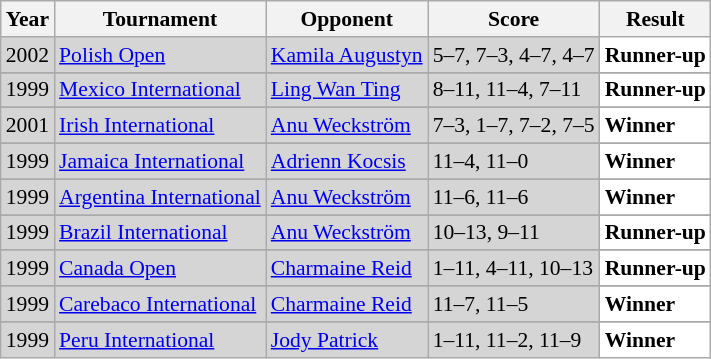<table class="sortable wikitable" style="font-size: 90%;">
<tr>
<th>Year</th>
<th>Tournament</th>
<th>Opponent</th>
<th>Score</th>
<th>Result</th>
</tr>
<tr style="background:#D5D5D5">
<td align="center">2002</td>
<td align="left"><a href='#'>Polish Open</a></td>
<td align="left"> <a href='#'>Kamila Augustyn</a></td>
<td align="left">5–7, 7–3, 4–7, 4–7</td>
<td style="text-align:left; background:white"> <strong>Runner-up</strong></td>
</tr>
<tr>
</tr>
<tr style="background:#D5D5D5">
<td align="center">1999</td>
<td align="left"><a href='#'>Mexico International</a></td>
<td align="left"> <a href='#'>Ling Wan Ting</a></td>
<td align="left">8–11, 11–4, 7–11</td>
<td style="text-align:left; background:white"> <strong>Runner-up</strong></td>
</tr>
<tr>
</tr>
<tr style="background:#D5D5D5">
<td align="center">2001</td>
<td align="left"><a href='#'>Irish International</a></td>
<td align="left"> <a href='#'>Anu Weckström</a></td>
<td align="left">7–3, 1–7, 7–2, 7–5</td>
<td style="text-align:left; background:white"> <strong>Winner</strong></td>
</tr>
<tr>
</tr>
<tr style="background:#D5D5D5">
<td align="center">1999</td>
<td align="left"><a href='#'>Jamaica International</a></td>
<td align="left"> <a href='#'>Adrienn Kocsis</a></td>
<td align="left">11–4, 11–0</td>
<td style="text-align:left; background:white"> <strong>Winner</strong></td>
</tr>
<tr>
</tr>
<tr style="background:#D5D5D5">
<td align="center">1999</td>
<td align="left"><a href='#'>Argentina International</a></td>
<td align="left"> <a href='#'>Anu Weckström</a></td>
<td align="left">11–6, 11–6</td>
<td style="text-align:left; background:white"> <strong>Winner</strong></td>
</tr>
<tr>
</tr>
<tr style="background:#D5D5D5">
<td align="center">1999</td>
<td align="left"><a href='#'>Brazil International</a></td>
<td align="left"> <a href='#'>Anu Weckström</a></td>
<td align="left">10–13, 9–11</td>
<td style="text-align:left; background:white"> <strong>Runner-up</strong></td>
</tr>
<tr>
</tr>
<tr style="background:#D5D5D5">
<td align="center">1999</td>
<td align="left"><a href='#'>Canada Open</a></td>
<td align="left"> <a href='#'>Charmaine Reid</a></td>
<td align="left">1–11, 4–11, 10–13</td>
<td style="text-align:left; background:white"> <strong>Runner-up</strong></td>
</tr>
<tr>
</tr>
<tr style="background:#D5D5D5">
<td align="center">1999</td>
<td align="left"><a href='#'>Carebaco International</a></td>
<td align="left"> <a href='#'>Charmaine Reid</a></td>
<td align="left">11–7, 11–5</td>
<td style="text-align:left; background:white"> <strong>Winner</strong></td>
</tr>
<tr>
</tr>
<tr style="background:#D5D5D5">
<td align="center">1999</td>
<td align="left"><a href='#'>Peru International</a></td>
<td align="left"> <a href='#'>Jody Patrick</a></td>
<td align="left">1–11, 11–2, 11–9</td>
<td style="text-align:left; background:white"> <strong>Winner</strong></td>
</tr>
</table>
